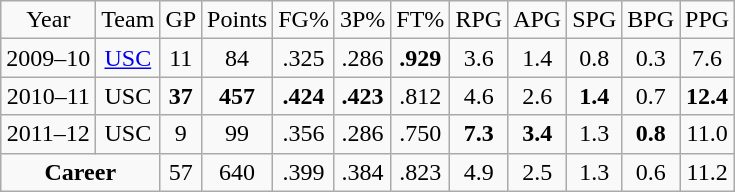<table class="wikitable" style="text-align:center">
<tr>
<td>Year</td>
<td>Team</td>
<td>GP</td>
<td>Points</td>
<td>FG%</td>
<td>3P%</td>
<td>FT%</td>
<td>RPG</td>
<td>APG</td>
<td>SPG</td>
<td>BPG</td>
<td>PPG</td>
</tr>
<tr>
<td>2009–10</td>
<td><a href='#'>USC</a></td>
<td>11</td>
<td>84</td>
<td>.325</td>
<td>.286</td>
<td><strong>.929</strong></td>
<td>3.6</td>
<td>1.4</td>
<td>0.8</td>
<td>0.3</td>
<td>7.6</td>
</tr>
<tr>
<td>2010–11</td>
<td>USC</td>
<td><strong>37</strong></td>
<td><strong>457</strong></td>
<td><strong>.424</strong></td>
<td><strong>.423</strong></td>
<td>.812</td>
<td>4.6</td>
<td>2.6</td>
<td><strong>1.4</strong></td>
<td>0.7</td>
<td><strong>12.4</strong></td>
</tr>
<tr>
<td>2011–12</td>
<td>USC</td>
<td>9</td>
<td>99</td>
<td>.356</td>
<td>.286</td>
<td>.750</td>
<td><strong>7.3</strong></td>
<td><strong>3.4</strong></td>
<td>1.3</td>
<td><strong>0.8</strong></td>
<td>11.0</td>
</tr>
<tr class="sortbottom">
<td colspan=2><strong>Career</strong></td>
<td>57</td>
<td>640</td>
<td>.399</td>
<td>.384</td>
<td>.823</td>
<td>4.9</td>
<td>2.5</td>
<td>1.3</td>
<td>0.6</td>
<td>11.2</td>
</tr>
</table>
